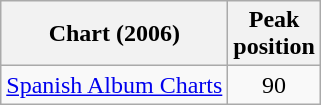<table class="wikitable sortable">
<tr>
<th>Chart (2006)</th>
<th>Peak<br>position</th>
</tr>
<tr>
<td><a href='#'>Spanish Album Charts</a></td>
<td style="text-align:center;">90</td>
</tr>
</table>
